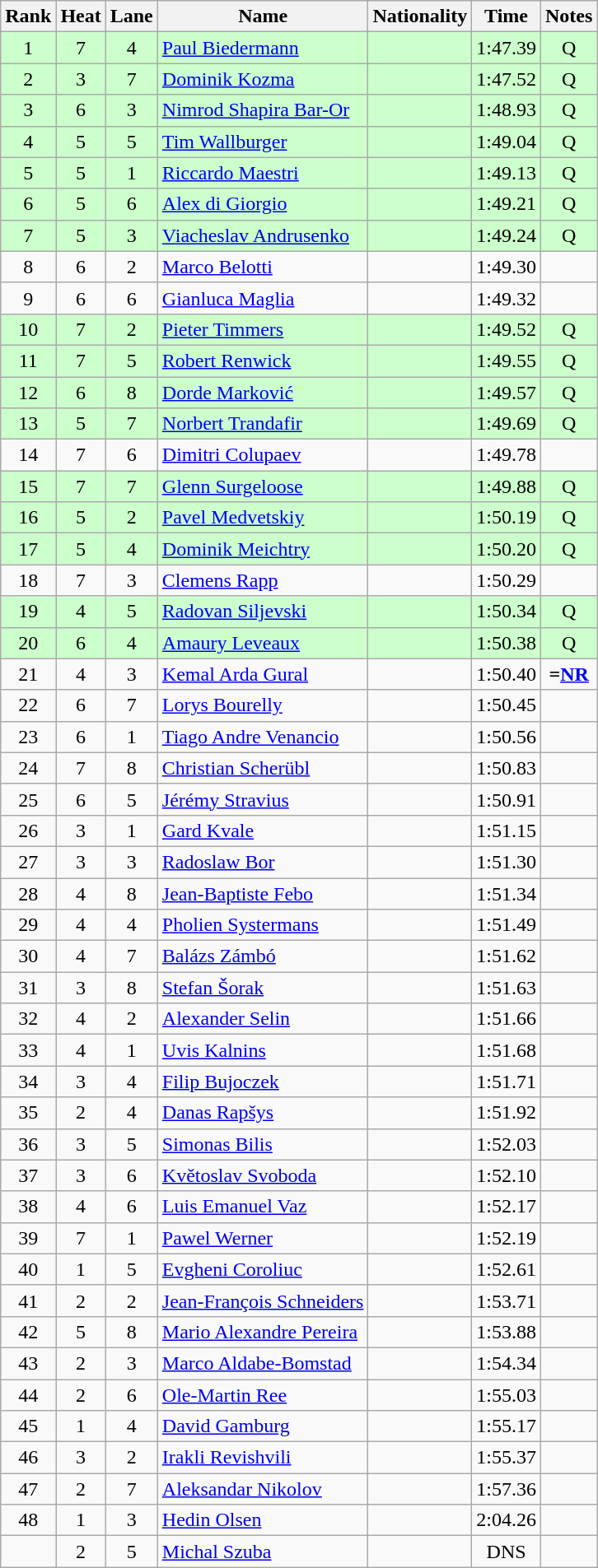<table class="wikitable sortable" style="text-align:center">
<tr>
<th>Rank</th>
<th>Heat</th>
<th>Lane</th>
<th>Name</th>
<th>Nationality</th>
<th>Time</th>
<th>Notes</th>
</tr>
<tr bgcolor=ccffcc>
<td>1</td>
<td>7</td>
<td>4</td>
<td align=left><a href='#'>Paul Biedermann</a></td>
<td align=left></td>
<td>1:47.39</td>
<td>Q</td>
</tr>
<tr bgcolor=ccffcc>
<td>2</td>
<td>3</td>
<td>7</td>
<td align=left><a href='#'>Dominik Kozma</a></td>
<td align=left></td>
<td>1:47.52</td>
<td>Q</td>
</tr>
<tr bgcolor=ccffcc>
<td>3</td>
<td>6</td>
<td>3</td>
<td align=left><a href='#'>Nimrod Shapira Bar-Or</a></td>
<td align=left></td>
<td>1:48.93</td>
<td>Q</td>
</tr>
<tr bgcolor=ccffcc>
<td>4</td>
<td>5</td>
<td>5</td>
<td align=left><a href='#'>Tim Wallburger</a></td>
<td align=left></td>
<td>1:49.04</td>
<td>Q</td>
</tr>
<tr bgcolor=ccffcc>
<td>5</td>
<td>5</td>
<td>1</td>
<td align=left><a href='#'>Riccardo Maestri</a></td>
<td align=left></td>
<td>1:49.13</td>
<td>Q</td>
</tr>
<tr bgcolor=ccffcc>
<td>6</td>
<td>5</td>
<td>6</td>
<td align=left><a href='#'>Alex di Giorgio</a></td>
<td align=left></td>
<td>1:49.21</td>
<td>Q</td>
</tr>
<tr bgcolor=ccffcc>
<td>7</td>
<td>5</td>
<td>3</td>
<td align=left><a href='#'>Viacheslav Andrusenko</a></td>
<td align=left></td>
<td>1:49.24</td>
<td>Q</td>
</tr>
<tr>
<td>8</td>
<td>6</td>
<td>2</td>
<td align=left><a href='#'>Marco Belotti</a></td>
<td align=left></td>
<td>1:49.30</td>
<td></td>
</tr>
<tr>
<td>9</td>
<td>6</td>
<td>6</td>
<td align=left><a href='#'>Gianluca Maglia</a></td>
<td align=left></td>
<td>1:49.32</td>
<td></td>
</tr>
<tr bgcolor=ccffcc>
<td>10</td>
<td>7</td>
<td>2</td>
<td align=left><a href='#'>Pieter Timmers</a></td>
<td align=left></td>
<td>1:49.52</td>
<td>Q</td>
</tr>
<tr bgcolor=ccffcc>
<td>11</td>
<td>7</td>
<td>5</td>
<td align=left><a href='#'>Robert Renwick</a></td>
<td align=left></td>
<td>1:49.55</td>
<td>Q</td>
</tr>
<tr bgcolor=ccffcc>
<td>12</td>
<td>6</td>
<td>8</td>
<td align=left><a href='#'>Dorde Marković</a></td>
<td align=left></td>
<td>1:49.57</td>
<td>Q</td>
</tr>
<tr bgcolor=ccffcc>
<td>13</td>
<td>5</td>
<td>7</td>
<td align=left><a href='#'>Norbert Trandafir</a></td>
<td align=left></td>
<td>1:49.69</td>
<td>Q</td>
</tr>
<tr>
<td>14</td>
<td>7</td>
<td>6</td>
<td align=left><a href='#'>Dimitri Colupaev</a></td>
<td align=left></td>
<td>1:49.78</td>
<td></td>
</tr>
<tr bgcolor=ccffcc>
<td>15</td>
<td>7</td>
<td>7</td>
<td align=left><a href='#'>Glenn Surgeloose</a></td>
<td align=left></td>
<td>1:49.88</td>
<td>Q</td>
</tr>
<tr bgcolor=ccffcc>
<td>16</td>
<td>5</td>
<td>2</td>
<td align=left><a href='#'>Pavel Medvetskiy</a></td>
<td align=left></td>
<td>1:50.19</td>
<td>Q</td>
</tr>
<tr bgcolor=ccffcc>
<td>17</td>
<td>5</td>
<td>4</td>
<td align=left><a href='#'>Dominik Meichtry</a></td>
<td align=left></td>
<td>1:50.20</td>
<td>Q</td>
</tr>
<tr>
<td>18</td>
<td>7</td>
<td>3</td>
<td align=left><a href='#'>Clemens Rapp</a></td>
<td align=left></td>
<td>1:50.29</td>
<td></td>
</tr>
<tr bgcolor=ccffcc>
<td>19</td>
<td>4</td>
<td>5</td>
<td align=left><a href='#'>Radovan Siljevski</a></td>
<td align=left></td>
<td>1:50.34</td>
<td>Q</td>
</tr>
<tr bgcolor=ccffcc>
<td>20</td>
<td>6</td>
<td>4</td>
<td align=left><a href='#'>Amaury Leveaux</a></td>
<td align=left></td>
<td>1:50.38</td>
<td>Q</td>
</tr>
<tr>
<td>21</td>
<td>4</td>
<td>3</td>
<td align=left><a href='#'>Kemal Arda Gural</a></td>
<td align=left></td>
<td>1:50.40</td>
<td><strong>=<a href='#'>NR</a></strong></td>
</tr>
<tr>
<td>22</td>
<td>6</td>
<td>7</td>
<td align=left><a href='#'>Lorys Bourelly</a></td>
<td align=left></td>
<td>1:50.45</td>
<td></td>
</tr>
<tr>
<td>23</td>
<td>6</td>
<td>1</td>
<td align=left><a href='#'>Tiago Andre Venancio</a></td>
<td align=left></td>
<td>1:50.56</td>
<td></td>
</tr>
<tr>
<td>24</td>
<td>7</td>
<td>8</td>
<td align=left><a href='#'>Christian Scherübl</a></td>
<td align=left></td>
<td>1:50.83</td>
<td></td>
</tr>
<tr>
<td>25</td>
<td>6</td>
<td>5</td>
<td align=left><a href='#'>Jérémy Stravius</a></td>
<td align=left></td>
<td>1:50.91</td>
<td></td>
</tr>
<tr>
<td>26</td>
<td>3</td>
<td>1</td>
<td align=left><a href='#'>Gard Kvale</a></td>
<td align=left></td>
<td>1:51.15</td>
<td></td>
</tr>
<tr>
<td>27</td>
<td>3</td>
<td>3</td>
<td align=left><a href='#'>Radoslaw Bor</a></td>
<td align=left></td>
<td>1:51.30</td>
<td></td>
</tr>
<tr>
<td>28</td>
<td>4</td>
<td>8</td>
<td align=left><a href='#'>Jean-Baptiste Febo</a></td>
<td align=left></td>
<td>1:51.34</td>
<td></td>
</tr>
<tr>
<td>29</td>
<td>4</td>
<td>4</td>
<td align=left><a href='#'>Pholien Systermans</a></td>
<td align=left></td>
<td>1:51.49</td>
<td></td>
</tr>
<tr>
<td>30</td>
<td>4</td>
<td>7</td>
<td align=left><a href='#'>Balázs Zámbó</a></td>
<td align=left></td>
<td>1:51.62</td>
<td></td>
</tr>
<tr>
<td>31</td>
<td>3</td>
<td>8</td>
<td align=left><a href='#'>Stefan Šorak</a></td>
<td align=left></td>
<td>1:51.63</td>
<td></td>
</tr>
<tr>
<td>32</td>
<td>4</td>
<td>2</td>
<td align=left><a href='#'>Alexander Selin</a></td>
<td align=left></td>
<td>1:51.66</td>
<td></td>
</tr>
<tr>
<td>33</td>
<td>4</td>
<td>1</td>
<td align=left><a href='#'>Uvis Kalnins</a></td>
<td align=left></td>
<td>1:51.68</td>
<td></td>
</tr>
<tr>
<td>34</td>
<td>3</td>
<td>4</td>
<td align=left><a href='#'>Filip Bujoczek</a></td>
<td align=left></td>
<td>1:51.71</td>
<td></td>
</tr>
<tr>
<td>35</td>
<td>2</td>
<td>4</td>
<td align=left><a href='#'>Danas Rapšys</a></td>
<td align=left></td>
<td>1:51.92</td>
<td></td>
</tr>
<tr>
<td>36</td>
<td>3</td>
<td>5</td>
<td align=left><a href='#'>Simonas Bilis</a></td>
<td align=left></td>
<td>1:52.03</td>
<td></td>
</tr>
<tr>
<td>37</td>
<td>3</td>
<td>6</td>
<td align=left><a href='#'>Květoslav Svoboda</a></td>
<td align=left></td>
<td>1:52.10</td>
<td></td>
</tr>
<tr>
<td>38</td>
<td>4</td>
<td>6</td>
<td align=left><a href='#'>Luis Emanuel Vaz</a></td>
<td align=left></td>
<td>1:52.17</td>
<td></td>
</tr>
<tr>
<td>39</td>
<td>7</td>
<td>1</td>
<td align=left><a href='#'>Pawel Werner</a></td>
<td align=left></td>
<td>1:52.19</td>
<td></td>
</tr>
<tr>
<td>40</td>
<td>1</td>
<td>5</td>
<td align=left><a href='#'>Evgheni Coroliuc</a></td>
<td align=left></td>
<td>1:52.61</td>
<td></td>
</tr>
<tr>
<td>41</td>
<td>2</td>
<td>2</td>
<td align=left><a href='#'>Jean-François Schneiders</a></td>
<td align=left></td>
<td>1:53.71</td>
<td></td>
</tr>
<tr>
<td>42</td>
<td>5</td>
<td>8</td>
<td align=left><a href='#'>Mario Alexandre Pereira</a></td>
<td align=left></td>
<td>1:53.88</td>
<td></td>
</tr>
<tr>
<td>43</td>
<td>2</td>
<td>3</td>
<td align=left><a href='#'>Marco Aldabe-Bomstad</a></td>
<td align=left></td>
<td>1:54.34</td>
<td></td>
</tr>
<tr>
<td>44</td>
<td>2</td>
<td>6</td>
<td align=left><a href='#'>Ole-Martin Ree</a></td>
<td align=left></td>
<td>1:55.03</td>
<td></td>
</tr>
<tr>
<td>45</td>
<td>1</td>
<td>4</td>
<td align=left><a href='#'>David Gamburg</a></td>
<td align=left></td>
<td>1:55.17</td>
<td></td>
</tr>
<tr>
<td>46</td>
<td>3</td>
<td>2</td>
<td align=left><a href='#'>Irakli Revishvili</a></td>
<td align=left></td>
<td>1:55.37</td>
<td></td>
</tr>
<tr>
<td>47</td>
<td>2</td>
<td>7</td>
<td align=left><a href='#'>Aleksandar Nikolov</a></td>
<td align=left></td>
<td>1:57.36</td>
<td></td>
</tr>
<tr>
<td>48</td>
<td>1</td>
<td>3</td>
<td align=left><a href='#'>Hedin Olsen</a></td>
<td align=left></td>
<td>2:04.26</td>
<td></td>
</tr>
<tr>
<td></td>
<td>2</td>
<td>5</td>
<td align=left><a href='#'>Michal Szuba</a></td>
<td align=left></td>
<td>DNS</td>
<td></td>
</tr>
</table>
